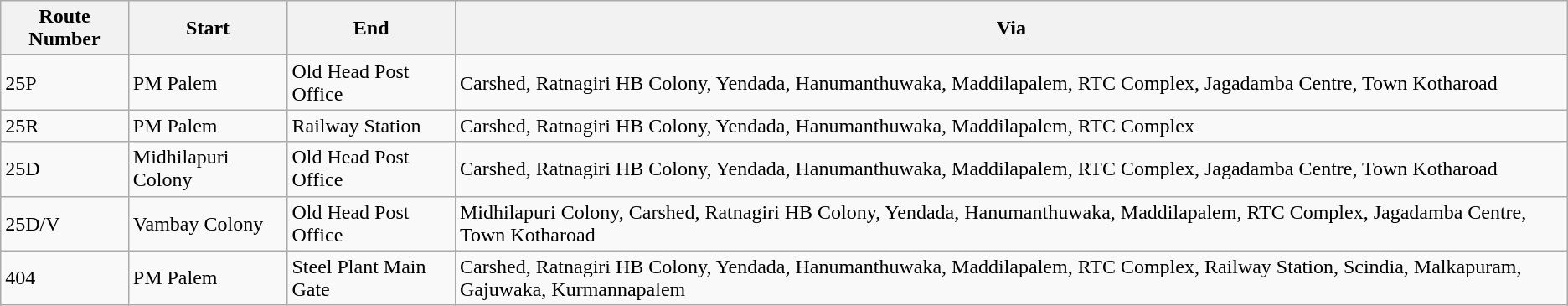<table class="sortable wikitable">
<tr>
<th>Route Number</th>
<th>Start</th>
<th>End</th>
<th>Via</th>
</tr>
<tr>
<td>25P</td>
<td>PM Palem</td>
<td>Old Head Post Office</td>
<td>Carshed, Ratnagiri HB Colony, Yendada, Hanumanthuwaka, Maddilapalem, RTC Complex, Jagadamba Centre, Town Kotharoad</td>
</tr>
<tr>
<td>25R</td>
<td>PM Palem</td>
<td>Railway Station</td>
<td>Carshed, Ratnagiri HB Colony, Yendada, Hanumanthuwaka, Maddilapalem, RTC Complex</td>
</tr>
<tr>
<td>25D</td>
<td>Midhilapuri Colony</td>
<td>Old Head Post Office</td>
<td>Carshed, Ratnagiri HB Colony, Yendada, Hanumanthuwaka, Maddilapalem, RTC Complex, Jagadamba Centre, Town Kotharoad</td>
</tr>
<tr>
<td>25D/V</td>
<td>Vambay Colony</td>
<td>Old Head Post Office</td>
<td>Midhilapuri Colony, Carshed, Ratnagiri HB Colony, Yendada, Hanumanthuwaka, Maddilapalem, RTC Complex, Jagadamba Centre, Town Kotharoad</td>
</tr>
<tr>
<td>404</td>
<td>PM Palem</td>
<td>Steel Plant Main Gate</td>
<td>Carshed, Ratnagiri HB Colony, Yendada, Hanumanthuwaka, Maddilapalem, RTC Complex, Railway Station, Scindia, Malkapuram, Gajuwaka, Kurmannapalem</td>
</tr>
</table>
